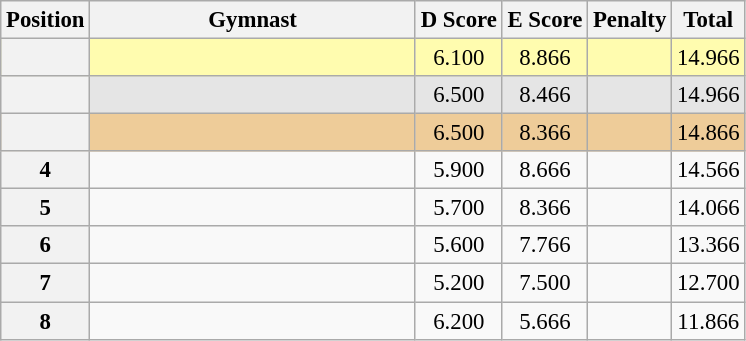<table class="wikitable sortable" style="text-align:center; font-size:95%">
<tr>
<th scope=col>Position</th>
<th scope=col width="210">Gymnast</th>
<th scope=col>D Score</th>
<th scope=col>E Score</th>
<th scope=col>Penalty</th>
<th scope=col>Total</th>
</tr>
<tr bgcolor=fffcaf>
<th scope=row></th>
<td align="left"></td>
<td>6.100</td>
<td>8.866</td>
<td></td>
<td>14.966</td>
</tr>
<tr bgcolor=e5e5e5>
<th scope=row></th>
<td align="left"></td>
<td>6.500</td>
<td>8.466</td>
<td></td>
<td>14.966</td>
</tr>
<tr bgcolor=eecc99>
<th scope=row></th>
<td align="left"></td>
<td>6.500</td>
<td>8.366</td>
<td></td>
<td>14.866</td>
</tr>
<tr>
<th scope=row>4</th>
<td align="left"></td>
<td>5.900</td>
<td>8.666</td>
<td></td>
<td>14.566</td>
</tr>
<tr>
<th scope=row>5</th>
<td align="left"></td>
<td>5.700</td>
<td>8.366</td>
<td></td>
<td>14.066</td>
</tr>
<tr>
<th scope=row>6</th>
<td align="left"></td>
<td>5.600</td>
<td>7.766</td>
<td></td>
<td>13.366</td>
</tr>
<tr>
<th scope=row>7</th>
<td align="left"></td>
<td>5.200</td>
<td>7.500</td>
<td></td>
<td>12.700</td>
</tr>
<tr>
<th scope=row>8</th>
<td align="left"></td>
<td>6.200</td>
<td>5.666</td>
<td></td>
<td>11.866</td>
</tr>
</table>
